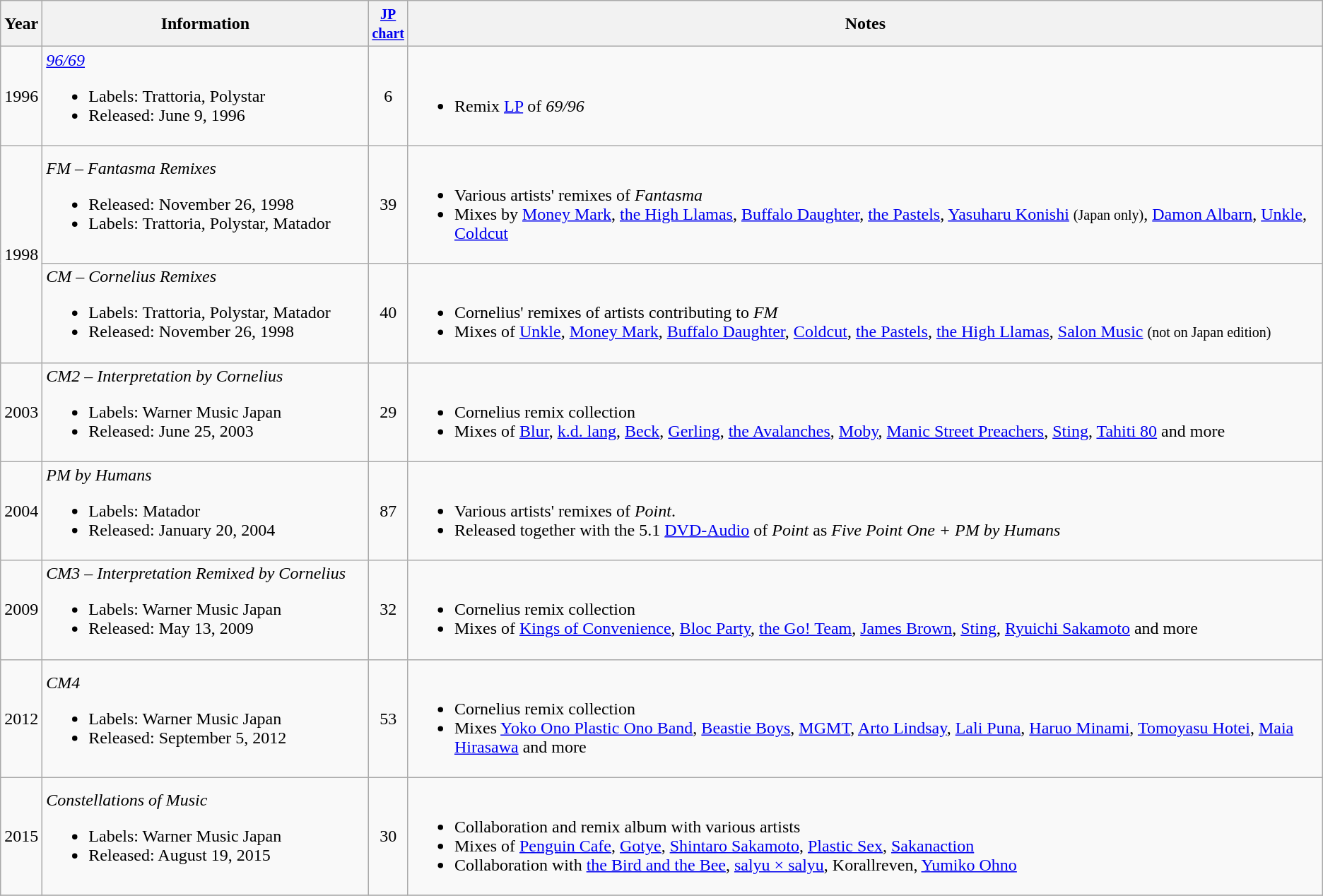<table class="wikitable">
<tr>
<th rowspan="1">Year</th>
<th rowspan="1" width="300">Information</th>
<th rowspan="1" width="30"><small><a href='#'>JP chart</a></small><br></th>
<th rowspan="1">Notes</th>
</tr>
<tr>
<td>1996</td>
<td><em><a href='#'>96/69</a></em><br><ul><li>Labels: Trattoria, Polystar</li><li>Released: June 9, 1996</li></ul></td>
<td align=center>6</td>
<td><br><ul><li>Remix <a href='#'>LP</a> of <em>69/96</em></li></ul></td>
</tr>
<tr>
<td rowspan="2">1998</td>
<td><em>FM – Fantasma Remixes</em><br><ul><li>Released: November 26, 1998</li><li>Labels: Trattoria, Polystar, Matador</li></ul></td>
<td align=center>39</td>
<td><br><ul><li>Various artists' remixes of <em>Fantasma</em></li><li>Mixes by <a href='#'>Money Mark</a>, <a href='#'>the High Llamas</a>, <a href='#'>Buffalo Daughter</a>, <a href='#'>the Pastels</a>, <a href='#'>Yasuharu Konishi</a> <small>(Japan only)</small>, <a href='#'>Damon Albarn</a>, <a href='#'>Unkle</a>, <a href='#'>Coldcut</a></li></ul></td>
</tr>
<tr>
<td><em>CM – Cornelius Remixes</em><br><ul><li>Labels: Trattoria, Polystar, Matador</li><li>Released: November 26, 1998</li></ul></td>
<td align=center>40</td>
<td><br><ul><li>Cornelius' remixes of artists contributing to <em>FM</em></li><li>Mixes of <a href='#'>Unkle</a>, <a href='#'>Money Mark</a>, <a href='#'>Buffalo Daughter</a>, <a href='#'>Coldcut</a>, <a href='#'>the Pastels</a>, <a href='#'>the High Llamas</a>, <a href='#'>Salon Music</a> <small>(not on Japan edition)</small></li></ul></td>
</tr>
<tr>
<td>2003</td>
<td><em>CM2 – Interpretation by Cornelius</em><br><ul><li>Labels: Warner Music Japan</li><li>Released: June 25, 2003</li></ul></td>
<td align=center>29</td>
<td><br><ul><li>Cornelius remix collection</li><li>Mixes of <a href='#'>Blur</a>, <a href='#'>k.d. lang</a>, <a href='#'>Beck</a>, <a href='#'>Gerling</a>, <a href='#'>the Avalanches</a>, <a href='#'>Moby</a>, <a href='#'>Manic Street Preachers</a>, <a href='#'>Sting</a>, <a href='#'>Tahiti 80</a> and more</li></ul></td>
</tr>
<tr>
<td>2004</td>
<td><em>PM by Humans</em><br><ul><li>Labels: Matador</li><li>Released: January 20, 2004</li></ul></td>
<td align=center>87</td>
<td><br><ul><li>Various artists' remixes of <em>Point</em>.</li><li>Released together with the 5.1 <a href='#'>DVD-Audio</a> of <em>Point</em> as <em>Five Point One + PM by Humans</em></li></ul></td>
</tr>
<tr>
<td>2009</td>
<td><em>CM3 – Interpretation Remixed by Cornelius</em><br><ul><li>Labels: Warner Music Japan</li><li>Released: May 13, 2009</li></ul></td>
<td align=center>32</td>
<td><br><ul><li>Cornelius remix collection</li><li>Mixes of <a href='#'>Kings of Convenience</a>, <a href='#'>Bloc Party</a>, <a href='#'>the Go! Team</a>, <a href='#'>James Brown</a>, <a href='#'>Sting</a>, <a href='#'>Ryuichi Sakamoto</a> and more</li></ul></td>
</tr>
<tr>
<td>2012</td>
<td><em>CM4</em><br><ul><li>Labels: Warner Music Japan</li><li>Released: September 5, 2012</li></ul></td>
<td align=center>53</td>
<td><br><ul><li>Cornelius remix collection</li><li>Mixes <a href='#'>Yoko Ono Plastic Ono Band</a>, <a href='#'>Beastie Boys</a>, <a href='#'>MGMT</a>, <a href='#'>Arto Lindsay</a>, <a href='#'>Lali Puna</a>, <a href='#'>Haruo Minami</a>, <a href='#'>Tomoyasu Hotei</a>, <a href='#'>Maia Hirasawa</a> and more</li></ul></td>
</tr>
<tr>
<td>2015</td>
<td><em>Constellations of Music</em><br><ul><li>Labels: Warner Music Japan</li><li>Released: August 19, 2015</li></ul></td>
<td align=center>30</td>
<td><br><ul><li>Collaboration and remix album with various artists</li><li>Mixes of <a href='#'>Penguin Cafe</a>, <a href='#'>Gotye</a>, <a href='#'>Shintaro Sakamoto</a>, <a href='#'>Plastic Sex</a>, <a href='#'>Sakanaction</a></li><li>Collaboration with <a href='#'>the Bird and the Bee</a>, <a href='#'>salyu × salyu</a>, Korallreven, <a href='#'>Yumiko Ohno</a></li></ul></td>
</tr>
<tr>
</tr>
</table>
